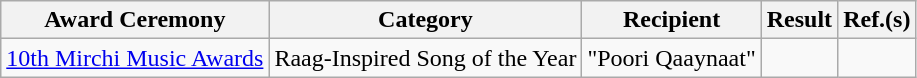<table class="wikitable">
<tr>
<th>Award Ceremony</th>
<th>Category</th>
<th>Recipient</th>
<th>Result</th>
<th>Ref.(s)</th>
</tr>
<tr>
<td><a href='#'>10th Mirchi Music Awards</a></td>
<td>Raag-Inspired Song of the Year</td>
<td>"Poori Qaaynaat"</td>
<td></td>
<td></td>
</tr>
</table>
